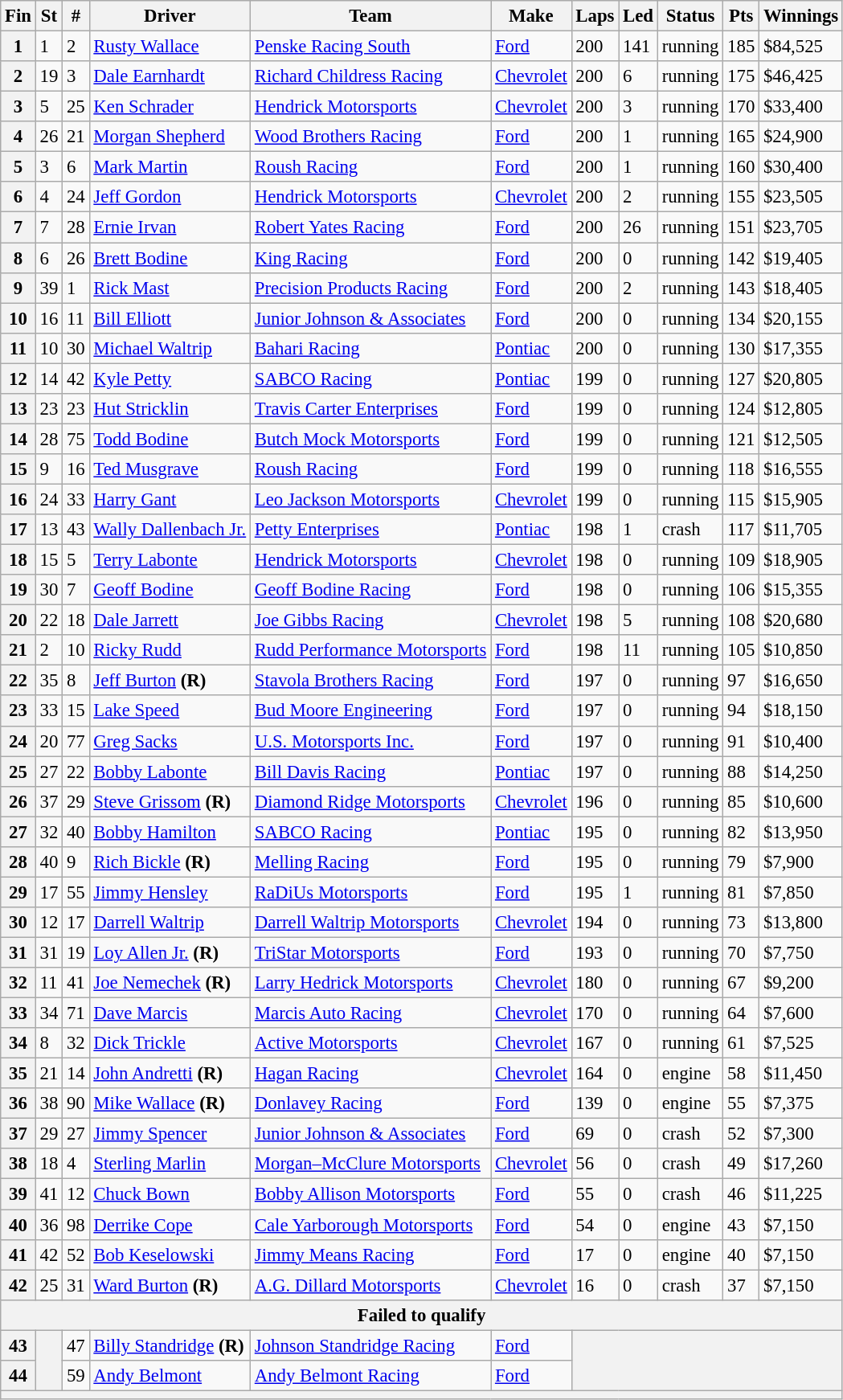<table class="wikitable" style="font-size:95%">
<tr>
<th>Fin</th>
<th>St</th>
<th>#</th>
<th>Driver</th>
<th>Team</th>
<th>Make</th>
<th>Laps</th>
<th>Led</th>
<th>Status</th>
<th>Pts</th>
<th>Winnings</th>
</tr>
<tr>
<th>1</th>
<td>1</td>
<td>2</td>
<td><a href='#'>Rusty Wallace</a></td>
<td><a href='#'>Penske Racing South</a></td>
<td><a href='#'>Ford</a></td>
<td>200</td>
<td>141</td>
<td>running</td>
<td>185</td>
<td>$84,525</td>
</tr>
<tr>
<th>2</th>
<td>19</td>
<td>3</td>
<td><a href='#'>Dale Earnhardt</a></td>
<td><a href='#'>Richard Childress Racing</a></td>
<td><a href='#'>Chevrolet</a></td>
<td>200</td>
<td>6</td>
<td>running</td>
<td>175</td>
<td>$46,425</td>
</tr>
<tr>
<th>3</th>
<td>5</td>
<td>25</td>
<td><a href='#'>Ken Schrader</a></td>
<td><a href='#'>Hendrick Motorsports</a></td>
<td><a href='#'>Chevrolet</a></td>
<td>200</td>
<td>3</td>
<td>running</td>
<td>170</td>
<td>$33,400</td>
</tr>
<tr>
<th>4</th>
<td>26</td>
<td>21</td>
<td><a href='#'>Morgan Shepherd</a></td>
<td><a href='#'>Wood Brothers Racing</a></td>
<td><a href='#'>Ford</a></td>
<td>200</td>
<td>1</td>
<td>running</td>
<td>165</td>
<td>$24,900</td>
</tr>
<tr>
<th>5</th>
<td>3</td>
<td>6</td>
<td><a href='#'>Mark Martin</a></td>
<td><a href='#'>Roush Racing</a></td>
<td><a href='#'>Ford</a></td>
<td>200</td>
<td>1</td>
<td>running</td>
<td>160</td>
<td>$30,400</td>
</tr>
<tr>
<th>6</th>
<td>4</td>
<td>24</td>
<td><a href='#'>Jeff Gordon</a></td>
<td><a href='#'>Hendrick Motorsports</a></td>
<td><a href='#'>Chevrolet</a></td>
<td>200</td>
<td>2</td>
<td>running</td>
<td>155</td>
<td>$23,505</td>
</tr>
<tr>
<th>7</th>
<td>7</td>
<td>28</td>
<td><a href='#'>Ernie Irvan</a></td>
<td><a href='#'>Robert Yates Racing</a></td>
<td><a href='#'>Ford</a></td>
<td>200</td>
<td>26</td>
<td>running</td>
<td>151</td>
<td>$23,705</td>
</tr>
<tr>
<th>8</th>
<td>6</td>
<td>26</td>
<td><a href='#'>Brett Bodine</a></td>
<td><a href='#'>King Racing</a></td>
<td><a href='#'>Ford</a></td>
<td>200</td>
<td>0</td>
<td>running</td>
<td>142</td>
<td>$19,405</td>
</tr>
<tr>
<th>9</th>
<td>39</td>
<td>1</td>
<td><a href='#'>Rick Mast</a></td>
<td><a href='#'>Precision Products Racing</a></td>
<td><a href='#'>Ford</a></td>
<td>200</td>
<td>2</td>
<td>running</td>
<td>143</td>
<td>$18,405</td>
</tr>
<tr>
<th>10</th>
<td>16</td>
<td>11</td>
<td><a href='#'>Bill Elliott</a></td>
<td><a href='#'>Junior Johnson & Associates</a></td>
<td><a href='#'>Ford</a></td>
<td>200</td>
<td>0</td>
<td>running</td>
<td>134</td>
<td>$20,155</td>
</tr>
<tr>
<th>11</th>
<td>10</td>
<td>30</td>
<td><a href='#'>Michael Waltrip</a></td>
<td><a href='#'>Bahari Racing</a></td>
<td><a href='#'>Pontiac</a></td>
<td>200</td>
<td>0</td>
<td>running</td>
<td>130</td>
<td>$17,355</td>
</tr>
<tr>
<th>12</th>
<td>14</td>
<td>42</td>
<td><a href='#'>Kyle Petty</a></td>
<td><a href='#'>SABCO Racing</a></td>
<td><a href='#'>Pontiac</a></td>
<td>199</td>
<td>0</td>
<td>running</td>
<td>127</td>
<td>$20,805</td>
</tr>
<tr>
<th>13</th>
<td>23</td>
<td>23</td>
<td><a href='#'>Hut Stricklin</a></td>
<td><a href='#'>Travis Carter Enterprises</a></td>
<td><a href='#'>Ford</a></td>
<td>199</td>
<td>0</td>
<td>running</td>
<td>124</td>
<td>$12,805</td>
</tr>
<tr>
<th>14</th>
<td>28</td>
<td>75</td>
<td><a href='#'>Todd Bodine</a></td>
<td><a href='#'>Butch Mock Motorsports</a></td>
<td><a href='#'>Ford</a></td>
<td>199</td>
<td>0</td>
<td>running</td>
<td>121</td>
<td>$12,505</td>
</tr>
<tr>
<th>15</th>
<td>9</td>
<td>16</td>
<td><a href='#'>Ted Musgrave</a></td>
<td><a href='#'>Roush Racing</a></td>
<td><a href='#'>Ford</a></td>
<td>199</td>
<td>0</td>
<td>running</td>
<td>118</td>
<td>$16,555</td>
</tr>
<tr>
<th>16</th>
<td>24</td>
<td>33</td>
<td><a href='#'>Harry Gant</a></td>
<td><a href='#'>Leo Jackson Motorsports</a></td>
<td><a href='#'>Chevrolet</a></td>
<td>199</td>
<td>0</td>
<td>running</td>
<td>115</td>
<td>$15,905</td>
</tr>
<tr>
<th>17</th>
<td>13</td>
<td>43</td>
<td><a href='#'>Wally Dallenbach Jr.</a></td>
<td><a href='#'>Petty Enterprises</a></td>
<td><a href='#'>Pontiac</a></td>
<td>198</td>
<td>1</td>
<td>crash</td>
<td>117</td>
<td>$11,705</td>
</tr>
<tr>
<th>18</th>
<td>15</td>
<td>5</td>
<td><a href='#'>Terry Labonte</a></td>
<td><a href='#'>Hendrick Motorsports</a></td>
<td><a href='#'>Chevrolet</a></td>
<td>198</td>
<td>0</td>
<td>running</td>
<td>109</td>
<td>$18,905</td>
</tr>
<tr>
<th>19</th>
<td>30</td>
<td>7</td>
<td><a href='#'>Geoff Bodine</a></td>
<td><a href='#'>Geoff Bodine Racing</a></td>
<td><a href='#'>Ford</a></td>
<td>198</td>
<td>0</td>
<td>running</td>
<td>106</td>
<td>$15,355</td>
</tr>
<tr>
<th>20</th>
<td>22</td>
<td>18</td>
<td><a href='#'>Dale Jarrett</a></td>
<td><a href='#'>Joe Gibbs Racing</a></td>
<td><a href='#'>Chevrolet</a></td>
<td>198</td>
<td>5</td>
<td>running</td>
<td>108</td>
<td>$20,680</td>
</tr>
<tr>
<th>21</th>
<td>2</td>
<td>10</td>
<td><a href='#'>Ricky Rudd</a></td>
<td><a href='#'>Rudd Performance Motorsports</a></td>
<td><a href='#'>Ford</a></td>
<td>198</td>
<td>11</td>
<td>running</td>
<td>105</td>
<td>$10,850</td>
</tr>
<tr>
<th>22</th>
<td>35</td>
<td>8</td>
<td><a href='#'>Jeff Burton</a> <strong>(R)</strong></td>
<td><a href='#'>Stavola Brothers Racing</a></td>
<td><a href='#'>Ford</a></td>
<td>197</td>
<td>0</td>
<td>running</td>
<td>97</td>
<td>$16,650</td>
</tr>
<tr>
<th>23</th>
<td>33</td>
<td>15</td>
<td><a href='#'>Lake Speed</a></td>
<td><a href='#'>Bud Moore Engineering</a></td>
<td><a href='#'>Ford</a></td>
<td>197</td>
<td>0</td>
<td>running</td>
<td>94</td>
<td>$18,150</td>
</tr>
<tr>
<th>24</th>
<td>20</td>
<td>77</td>
<td><a href='#'>Greg Sacks</a></td>
<td><a href='#'>U.S. Motorsports Inc.</a></td>
<td><a href='#'>Ford</a></td>
<td>197</td>
<td>0</td>
<td>running</td>
<td>91</td>
<td>$10,400</td>
</tr>
<tr>
<th>25</th>
<td>27</td>
<td>22</td>
<td><a href='#'>Bobby Labonte</a></td>
<td><a href='#'>Bill Davis Racing</a></td>
<td><a href='#'>Pontiac</a></td>
<td>197</td>
<td>0</td>
<td>running</td>
<td>88</td>
<td>$14,250</td>
</tr>
<tr>
<th>26</th>
<td>37</td>
<td>29</td>
<td><a href='#'>Steve Grissom</a> <strong>(R)</strong></td>
<td><a href='#'>Diamond Ridge Motorsports</a></td>
<td><a href='#'>Chevrolet</a></td>
<td>196</td>
<td>0</td>
<td>running</td>
<td>85</td>
<td>$10,600</td>
</tr>
<tr>
<th>27</th>
<td>32</td>
<td>40</td>
<td><a href='#'>Bobby Hamilton</a></td>
<td><a href='#'>SABCO Racing</a></td>
<td><a href='#'>Pontiac</a></td>
<td>195</td>
<td>0</td>
<td>running</td>
<td>82</td>
<td>$13,950</td>
</tr>
<tr>
<th>28</th>
<td>40</td>
<td>9</td>
<td><a href='#'>Rich Bickle</a> <strong>(R)</strong></td>
<td><a href='#'>Melling Racing</a></td>
<td><a href='#'>Ford</a></td>
<td>195</td>
<td>0</td>
<td>running</td>
<td>79</td>
<td>$7,900</td>
</tr>
<tr>
<th>29</th>
<td>17</td>
<td>55</td>
<td><a href='#'>Jimmy Hensley</a></td>
<td><a href='#'>RaDiUs Motorsports</a></td>
<td><a href='#'>Ford</a></td>
<td>195</td>
<td>1</td>
<td>running</td>
<td>81</td>
<td>$7,850</td>
</tr>
<tr>
<th>30</th>
<td>12</td>
<td>17</td>
<td><a href='#'>Darrell Waltrip</a></td>
<td><a href='#'>Darrell Waltrip Motorsports</a></td>
<td><a href='#'>Chevrolet</a></td>
<td>194</td>
<td>0</td>
<td>running</td>
<td>73</td>
<td>$13,800</td>
</tr>
<tr>
<th>31</th>
<td>31</td>
<td>19</td>
<td><a href='#'>Loy Allen Jr.</a> <strong>(R)</strong></td>
<td><a href='#'>TriStar Motorsports</a></td>
<td><a href='#'>Ford</a></td>
<td>193</td>
<td>0</td>
<td>running</td>
<td>70</td>
<td>$7,750</td>
</tr>
<tr>
<th>32</th>
<td>11</td>
<td>41</td>
<td><a href='#'>Joe Nemechek</a> <strong>(R)</strong></td>
<td><a href='#'>Larry Hedrick Motorsports</a></td>
<td><a href='#'>Chevrolet</a></td>
<td>180</td>
<td>0</td>
<td>running</td>
<td>67</td>
<td>$9,200</td>
</tr>
<tr>
<th>33</th>
<td>34</td>
<td>71</td>
<td><a href='#'>Dave Marcis</a></td>
<td><a href='#'>Marcis Auto Racing</a></td>
<td><a href='#'>Chevrolet</a></td>
<td>170</td>
<td>0</td>
<td>running</td>
<td>64</td>
<td>$7,600</td>
</tr>
<tr>
<th>34</th>
<td>8</td>
<td>32</td>
<td><a href='#'>Dick Trickle</a></td>
<td><a href='#'>Active Motorsports</a></td>
<td><a href='#'>Chevrolet</a></td>
<td>167</td>
<td>0</td>
<td>running</td>
<td>61</td>
<td>$7,525</td>
</tr>
<tr>
<th>35</th>
<td>21</td>
<td>14</td>
<td><a href='#'>John Andretti</a> <strong>(R)</strong></td>
<td><a href='#'>Hagan Racing</a></td>
<td><a href='#'>Chevrolet</a></td>
<td>164</td>
<td>0</td>
<td>engine</td>
<td>58</td>
<td>$11,450</td>
</tr>
<tr>
<th>36</th>
<td>38</td>
<td>90</td>
<td><a href='#'>Mike Wallace</a> <strong>(R)</strong></td>
<td><a href='#'>Donlavey Racing</a></td>
<td><a href='#'>Ford</a></td>
<td>139</td>
<td>0</td>
<td>engine</td>
<td>55</td>
<td>$7,375</td>
</tr>
<tr>
<th>37</th>
<td>29</td>
<td>27</td>
<td><a href='#'>Jimmy Spencer</a></td>
<td><a href='#'>Junior Johnson & Associates</a></td>
<td><a href='#'>Ford</a></td>
<td>69</td>
<td>0</td>
<td>crash</td>
<td>52</td>
<td>$7,300</td>
</tr>
<tr>
<th>38</th>
<td>18</td>
<td>4</td>
<td><a href='#'>Sterling Marlin</a></td>
<td><a href='#'>Morgan–McClure Motorsports</a></td>
<td><a href='#'>Chevrolet</a></td>
<td>56</td>
<td>0</td>
<td>crash</td>
<td>49</td>
<td>$17,260</td>
</tr>
<tr>
<th>39</th>
<td>41</td>
<td>12</td>
<td><a href='#'>Chuck Bown</a></td>
<td><a href='#'>Bobby Allison Motorsports</a></td>
<td><a href='#'>Ford</a></td>
<td>55</td>
<td>0</td>
<td>crash</td>
<td>46</td>
<td>$11,225</td>
</tr>
<tr>
<th>40</th>
<td>36</td>
<td>98</td>
<td><a href='#'>Derrike Cope</a></td>
<td><a href='#'>Cale Yarborough Motorsports</a></td>
<td><a href='#'>Ford</a></td>
<td>54</td>
<td>0</td>
<td>engine</td>
<td>43</td>
<td>$7,150</td>
</tr>
<tr>
<th>41</th>
<td>42</td>
<td>52</td>
<td><a href='#'>Bob Keselowski</a></td>
<td><a href='#'>Jimmy Means Racing</a></td>
<td><a href='#'>Ford</a></td>
<td>17</td>
<td>0</td>
<td>engine</td>
<td>40</td>
<td>$7,150</td>
</tr>
<tr>
<th>42</th>
<td>25</td>
<td>31</td>
<td><a href='#'>Ward Burton</a> <strong>(R)</strong></td>
<td><a href='#'>A.G. Dillard Motorsports</a></td>
<td><a href='#'>Chevrolet</a></td>
<td>16</td>
<td>0</td>
<td>crash</td>
<td>37</td>
<td>$7,150</td>
</tr>
<tr>
<th colspan="11">Failed to qualify</th>
</tr>
<tr>
<th>43</th>
<th rowspan="2"></th>
<td>47</td>
<td><a href='#'>Billy Standridge</a> <strong>(R)</strong></td>
<td><a href='#'>Johnson Standridge Racing</a></td>
<td><a href='#'>Ford</a></td>
<th colspan="5" rowspan="2"></th>
</tr>
<tr>
<th>44</th>
<td>59</td>
<td><a href='#'>Andy Belmont</a></td>
<td><a href='#'>Andy Belmont Racing</a></td>
<td><a href='#'>Ford</a></td>
</tr>
<tr>
<th colspan="11"></th>
</tr>
</table>
